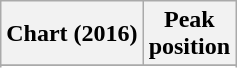<table class="wikitable sortable plainrowheaders" style="text-align:center">
<tr>
<th scope="col">Chart (2016)</th>
<th scope="col">Peak<br> position</th>
</tr>
<tr>
</tr>
<tr>
</tr>
<tr>
</tr>
<tr>
</tr>
<tr>
</tr>
</table>
